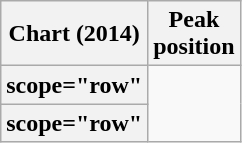<table class="wikitable plainrowheaders sortable" style="text-align:left;">
<tr>
<th scope="col">Chart (2014)</th>
<th scope="col">Peak<br>position</th>
</tr>
<tr>
<th>scope="row" </th>
</tr>
<tr>
<th>scope="row" </th>
</tr>
</table>
